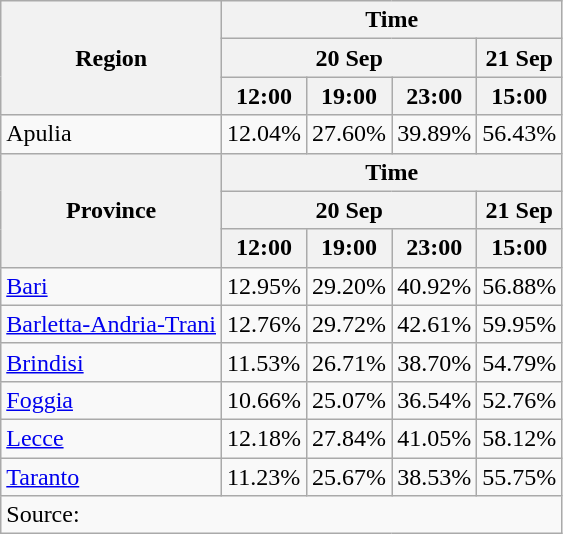<table class="wikitable" style=text-align:left>
<tr>
<th rowspan=3>Region</th>
<th colspan=4>Time</th>
</tr>
<tr>
<th colspan=3>20 Sep</th>
<th>21 Sep</th>
</tr>
<tr>
<th>12:00</th>
<th>19:00</th>
<th>23:00</th>
<th>15:00</th>
</tr>
<tr>
<td>Apulia</td>
<td>12.04%</td>
<td>27.60%</td>
<td>39.89%</td>
<td>56.43%</td>
</tr>
<tr>
<th rowspan="3">Province</th>
<th colspan="4">Time</th>
</tr>
<tr>
<th colspan=3>20 Sep</th>
<th>21 Sep</th>
</tr>
<tr>
<th>12:00</th>
<th>19:00</th>
<th>23:00</th>
<th>15:00</th>
</tr>
<tr>
<td><a href='#'>Bari</a></td>
<td>12.95%</td>
<td>29.20%</td>
<td>40.92%</td>
<td>56.88%</td>
</tr>
<tr>
<td><a href='#'>Barletta-Andria-Trani</a></td>
<td>12.76%</td>
<td>29.72%</td>
<td>42.61%</td>
<td>59.95%</td>
</tr>
<tr>
<td><a href='#'>Brindisi</a></td>
<td>11.53%</td>
<td>26.71%</td>
<td>38.70%</td>
<td>54.79%</td>
</tr>
<tr>
<td><a href='#'>Foggia</a></td>
<td>10.66%</td>
<td>25.07%</td>
<td>36.54%</td>
<td>52.76%</td>
</tr>
<tr>
<td><a href='#'>Lecce</a></td>
<td>12.18%</td>
<td>27.84%</td>
<td>41.05%</td>
<td>58.12%</td>
</tr>
<tr>
<td><a href='#'>Taranto</a></td>
<td>11.23%</td>
<td>25.67%</td>
<td>38.53%</td>
<td>55.75%</td>
</tr>
<tr>
<td colspan=5>Source:  </td>
</tr>
</table>
